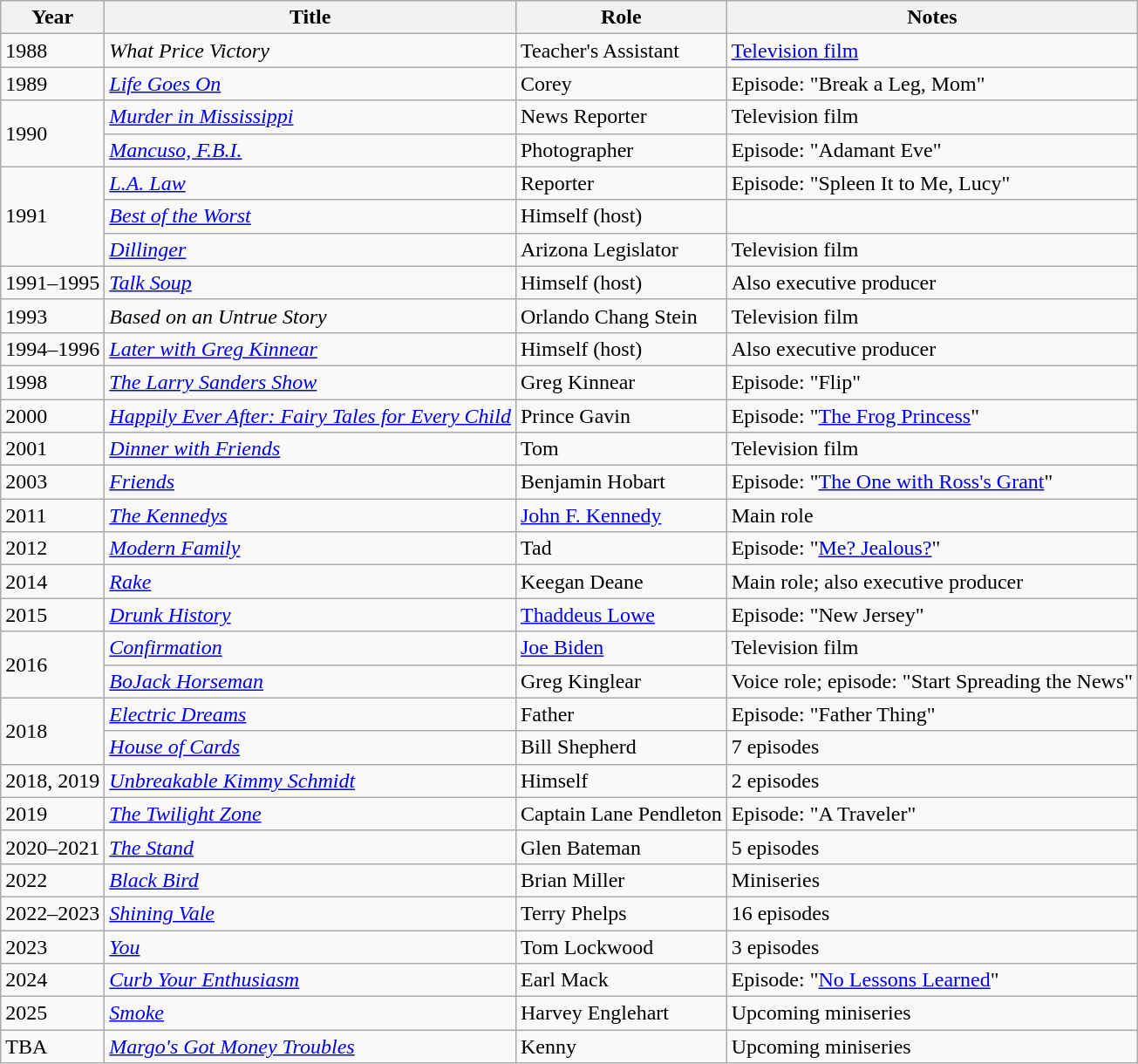<table class="wikitable sortable">
<tr>
<th>Year</th>
<th>Title</th>
<th>Role</th>
<th class="unsortable">Notes</th>
</tr>
<tr>
<td>1988</td>
<td><em>What Price Victory</em></td>
<td>Teacher's Assistant</td>
<td><a href='#'>Television film</a></td>
</tr>
<tr>
<td>1989</td>
<td><em><a href='#'>Life Goes On</a></em></td>
<td>Corey</td>
<td>Episode: "Break a Leg, Mom"</td>
</tr>
<tr>
<td rowspan="2">1990</td>
<td><em><a href='#'>Murder in Mississippi</a></em></td>
<td>News Reporter</td>
<td>Television film</td>
</tr>
<tr>
<td><em><a href='#'>Mancuso, F.B.I.</a></em></td>
<td>Photographer</td>
<td>Episode: "Adamant Eve"</td>
</tr>
<tr>
<td rowspan="3">1991</td>
<td><em><a href='#'>L.A. Law</a></em></td>
<td>Reporter</td>
<td>Episode: "Spleen It to Me, Lucy"</td>
</tr>
<tr>
<td><em><a href='#'>Best of the Worst</a></em></td>
<td>Himself (host)</td>
<td></td>
</tr>
<tr>
<td><em><a href='#'>Dillinger</a></em></td>
<td>Arizona Legislator</td>
<td>Television film</td>
</tr>
<tr>
<td>1991–1995</td>
<td><em><a href='#'>Talk Soup</a></em></td>
<td>Himself (host)</td>
<td>Also executive producer</td>
</tr>
<tr>
<td>1993</td>
<td><em>Based on an Untrue Story</em></td>
<td>Orlando Chang Stein</td>
<td>Television film</td>
</tr>
<tr>
<td>1994–1996</td>
<td><em><a href='#'>Later with Greg Kinnear</a></em></td>
<td>Himself (host)</td>
<td>Also executive producer</td>
</tr>
<tr>
<td>1998</td>
<td><em><a href='#'>The Larry Sanders Show</a></em></td>
<td>Greg Kinnear</td>
<td>Episode: "Flip"</td>
</tr>
<tr>
<td>2000</td>
<td><em><a href='#'>Happily Ever After: Fairy Tales for Every Child</a></em></td>
<td>Prince Gavin</td>
<td>Episode: "<a href='#'>The Frog Princess</a>"</td>
</tr>
<tr>
<td>2001</td>
<td><em><a href='#'>Dinner with Friends</a></em></td>
<td>Tom</td>
<td>Television film</td>
</tr>
<tr>
<td>2003</td>
<td><em><a href='#'>Friends</a></em></td>
<td>Benjamin Hobart</td>
<td>Episode: "<a href='#'>The One with Ross's Grant</a>"</td>
</tr>
<tr>
<td>2011</td>
<td><em><a href='#'>The Kennedys</a></em></td>
<td><a href='#'>John F. Kennedy</a></td>
<td>Main role</td>
</tr>
<tr>
<td>2012</td>
<td><em><a href='#'>Modern Family</a></em></td>
<td>Tad</td>
<td>Episode: "<a href='#'>Me? Jealous?</a>"</td>
</tr>
<tr>
<td>2014</td>
<td><em><a href='#'>Rake</a></em></td>
<td>Keegan Deane</td>
<td>Main role; also executive producer</td>
</tr>
<tr>
<td>2015</td>
<td><em><a href='#'>Drunk History</a></em></td>
<td><a href='#'>Thaddeus Lowe</a></td>
<td>Episode: "New Jersey"</td>
</tr>
<tr>
<td rowspan="2">2016</td>
<td><em><a href='#'>Confirmation</a></em></td>
<td><a href='#'>Joe Biden</a></td>
<td>Television film</td>
</tr>
<tr>
<td><em><a href='#'>BoJack Horseman</a></em></td>
<td>Greg Kinglear</td>
<td>Voice role; episode: "Start Spreading the News"</td>
</tr>
<tr>
<td rowspan="2">2018</td>
<td><em><a href='#'>Electric Dreams</a></em></td>
<td>Father</td>
<td>Episode: "Father Thing"</td>
</tr>
<tr>
<td><em><a href='#'>House of Cards</a></em></td>
<td>Bill Shepherd</td>
<td>7 episodes</td>
</tr>
<tr>
<td>2018, 2019</td>
<td><em><a href='#'>Unbreakable Kimmy Schmidt</a></em></td>
<td>Himself</td>
<td>2 episodes</td>
</tr>
<tr>
<td>2019</td>
<td><em><a href='#'>The Twilight Zone</a></em></td>
<td>Captain Lane Pendleton</td>
<td>Episode: "A Traveler"</td>
</tr>
<tr>
<td>2020–2021</td>
<td><em><a href='#'>The Stand</a></em></td>
<td>Glen Bateman</td>
<td>5 episodes</td>
</tr>
<tr>
<td>2022</td>
<td><em><a href='#'>Black Bird</a></em></td>
<td>Brian Miller</td>
<td>Miniseries</td>
</tr>
<tr>
<td>2022–2023</td>
<td><em><a href='#'>Shining Vale</a></em></td>
<td>Terry Phelps</td>
<td>16 episodes</td>
</tr>
<tr>
<td>2023</td>
<td><em><a href='#'>You</a></em></td>
<td>Tom Lockwood</td>
<td>3 episodes</td>
</tr>
<tr>
<td>2024</td>
<td><em><a href='#'>Curb Your Enthusiasm</a></em></td>
<td>Earl Mack</td>
<td>Episode: "<a href='#'>No Lessons Learned</a>"</td>
</tr>
<tr>
<td>2025</td>
<td><em><a href='#'>Smoke</a></em></td>
<td>Harvey Englehart</td>
<td>Upcoming miniseries</td>
</tr>
<tr>
<td>TBA</td>
<td><em><a href='#'>Margo's Got Money Troubles</a></em></td>
<td>Kenny</td>
<td>Upcoming miniseries</td>
</tr>
</table>
